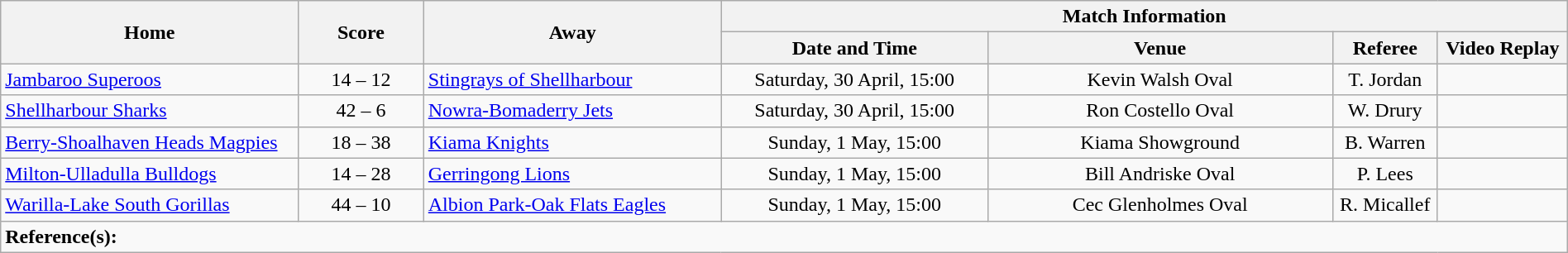<table class="wikitable" width="100% text-align:center;">
<tr>
<th rowspan="2" width="19%">Home</th>
<th rowspan="2" width="8%">Score</th>
<th rowspan="2" width="19%">Away</th>
<th colspan="4">Match Information</th>
</tr>
<tr bgcolor="#CCCCCC">
<th width="17%">Date and Time</th>
<th width="22%">Venue</th>
<th>Referee</th>
<th>Video Replay</th>
</tr>
<tr>
<td> <a href='#'>Jambaroo Superoos</a></td>
<td style="text-align:center;">14 – 12</td>
<td> <a href='#'>Stingrays of Shellharbour</a></td>
<td style="text-align:center;">Saturday, 30 April, 15:00</td>
<td style="text-align:center;">Kevin Walsh Oval</td>
<td style="text-align:center;">T. Jordan</td>
<td style="text-align:center;"></td>
</tr>
<tr>
<td> <a href='#'>Shellharbour Sharks</a></td>
<td style="text-align:center;">42 – 6</td>
<td> <a href='#'>Nowra-Bomaderry Jets</a></td>
<td style="text-align:center;">Saturday, 30 April, 15:00</td>
<td style="text-align:center;">Ron Costello Oval</td>
<td style="text-align:center;">W. Drury</td>
<td style="text-align:center;"></td>
</tr>
<tr>
<td> <a href='#'>Berry-Shoalhaven Heads Magpies</a></td>
<td style="text-align:center;">18 – 38</td>
<td> <a href='#'>Kiama Knights</a></td>
<td style="text-align:center;">Sunday, 1 May, 15:00</td>
<td style="text-align:center;">Kiama Showground</td>
<td style="text-align:center;">B. Warren</td>
<td style="text-align:center;"></td>
</tr>
<tr>
<td> <a href='#'>Milton-Ulladulla Bulldogs</a></td>
<td style="text-align:center;">14 – 28</td>
<td> <a href='#'>Gerringong Lions</a></td>
<td style="text-align:center;">Sunday, 1 May, 15:00</td>
<td style="text-align:center;">Bill Andriske Oval</td>
<td style="text-align:center;">P. Lees</td>
<td style="text-align:center;"></td>
</tr>
<tr>
<td> <a href='#'>Warilla-Lake South Gorillas</a></td>
<td style="text-align:center;">44 – 10</td>
<td> <a href='#'>Albion Park-Oak Flats Eagles</a></td>
<td style="text-align:center;">Sunday, 1 May, 15:00</td>
<td style="text-align:center;">Cec Glenholmes Oval</td>
<td style="text-align:center;">R. Micallef</td>
<td style="text-align:center;"></td>
</tr>
<tr>
<td colspan="7"><strong>Reference(s):</strong></td>
</tr>
</table>
